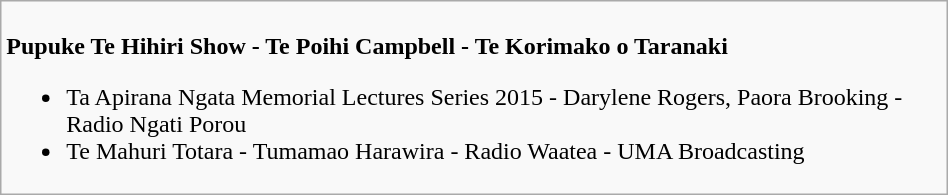<table class=wikitable width="50%">
<tr>
<td valign="top" width="50%"><br>
<strong>Pupuke Te Hihiri Show - Te Poihi Campbell - Te Korimako o Taranaki</strong><ul><li>Ta Apirana Ngata Memorial Lectures Series 2015 - Darylene Rogers, Paora Brooking - Radio Ngati Porou</li><li>Te Mahuri Totara - Tumamao Harawira - Radio Waatea - UMA Broadcasting</li></ul></td>
</tr>
</table>
